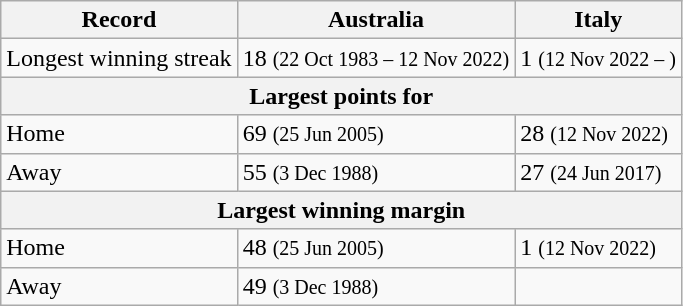<table class="wikitable">
<tr>
<th>Record</th>
<th>Australia</th>
<th>Italy</th>
</tr>
<tr>
<td>Longest winning streak</td>
<td>18 <small>(22 Oct 1983 – 12 Nov 2022)</small></td>
<td>1 <small>(12 Nov 2022 – )</small></td>
</tr>
<tr>
<th colspan=3 align=center>Largest points for</th>
</tr>
<tr>
<td>Home</td>
<td>69 <small>(25 Jun 2005)</small></td>
<td>28 <small>(12 Nov 2022)</small></td>
</tr>
<tr>
<td>Away</td>
<td>55 <small>(3 Dec 1988)</small></td>
<td>27 <small>(24 Jun 2017)</small></td>
</tr>
<tr>
<th colspan=3 align=center>Largest winning margin</th>
</tr>
<tr>
<td>Home</td>
<td>48 <small>(25 Jun 2005)</small></td>
<td>1 <small>(12 Nov 2022) </small></td>
</tr>
<tr>
<td>Away</td>
<td>49 <small>(3 Dec 1988)</small></td>
<td></td>
</tr>
</table>
